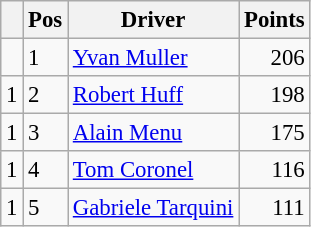<table class="wikitable" style="font-size: 95%;">
<tr>
<th></th>
<th>Pos</th>
<th>Driver</th>
<th>Points</th>
</tr>
<tr>
<td align="left"></td>
<td>1</td>
<td> <a href='#'>Yvan Muller</a></td>
<td align="right">206</td>
</tr>
<tr>
<td align="left"> 1</td>
<td>2</td>
<td> <a href='#'>Robert Huff</a></td>
<td align="right">198</td>
</tr>
<tr>
<td align="left"> 1</td>
<td>3</td>
<td> <a href='#'>Alain Menu</a></td>
<td align="right">175</td>
</tr>
<tr>
<td align="left"> 1</td>
<td>4</td>
<td> <a href='#'>Tom Coronel</a></td>
<td align="right">116</td>
</tr>
<tr>
<td align="left"> 1</td>
<td>5</td>
<td> <a href='#'>Gabriele Tarquini</a></td>
<td align="right">111</td>
</tr>
</table>
